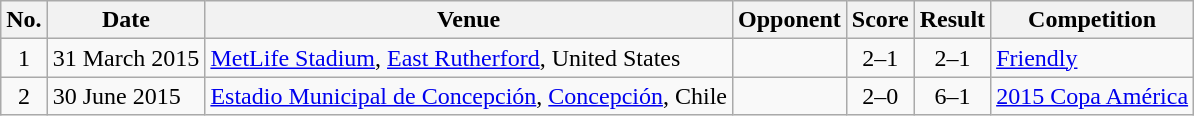<table class="wikitable sortable">
<tr>
<th scope="col">No.</th>
<th scope="col">Date</th>
<th scope="col">Venue</th>
<th scope="col">Opponent</th>
<th scope="col">Score</th>
<th scope="col">Result</th>
<th scope="col">Competition</th>
</tr>
<tr>
<td style="text-align:center">1</td>
<td>31 March 2015</td>
<td><a href='#'>MetLife Stadium</a>, <a href='#'>East Rutherford</a>, United States</td>
<td></td>
<td style="text-align:center">2–1</td>
<td style="text-align:center">2–1</td>
<td><a href='#'>Friendly</a></td>
</tr>
<tr>
<td style="text-align:center">2</td>
<td>30 June 2015</td>
<td><a href='#'>Estadio Municipal de Concepción</a>, <a href='#'>Concepción</a>, Chile</td>
<td></td>
<td style="text-align:center">2–0</td>
<td style="text-align:center">6–1</td>
<td><a href='#'>2015 Copa América</a></td>
</tr>
</table>
